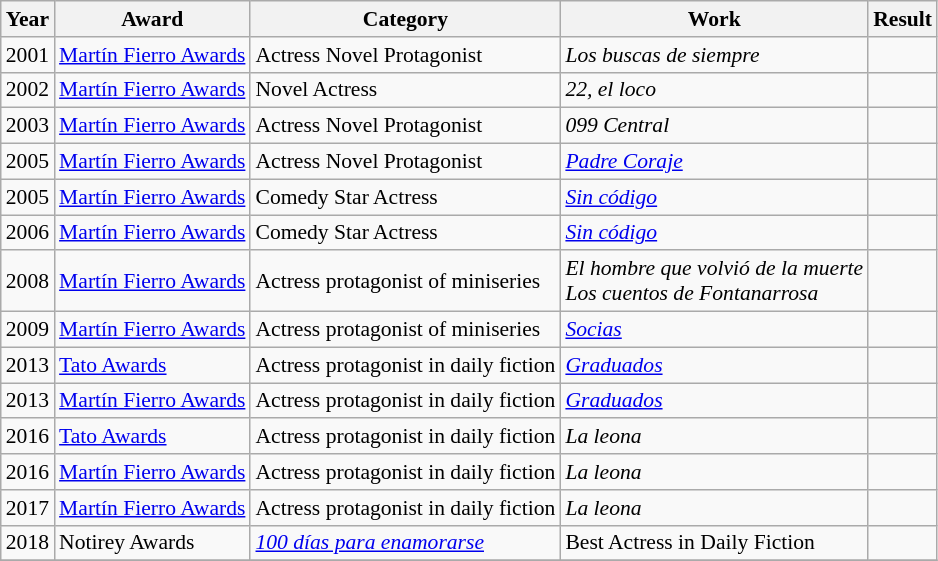<table class="wikitable" style="font-size: 90%;">
<tr>
<th>Year</th>
<th>Award</th>
<th>Category</th>
<th>Work</th>
<th>Result</th>
</tr>
<tr>
<td>2001</td>
<td><a href='#'>Martín Fierro Awards</a></td>
<td>Actress Novel Protagonist</td>
<td><em>Los buscas de siempre</em></td>
<td></td>
</tr>
<tr>
<td>2002</td>
<td><a href='#'>Martín Fierro Awards</a></td>
<td>Novel Actress</td>
<td><em>22, el loco</em></td>
<td></td>
</tr>
<tr>
<td>2003</td>
<td><a href='#'>Martín Fierro Awards</a></td>
<td>Actress Novel Protagonist</td>
<td><em>099 Central</em></td>
<td></td>
</tr>
<tr>
<td>2005</td>
<td><a href='#'>Martín Fierro Awards</a></td>
<td>Actress Novel Protagonist</td>
<td><em><a href='#'>Padre Coraje</a></em></td>
<td></td>
</tr>
<tr>
<td>2005</td>
<td><a href='#'>Martín Fierro Awards</a></td>
<td>Comedy Star Actress</td>
<td><em><a href='#'>Sin código</a></em></td>
<td></td>
</tr>
<tr>
<td>2006</td>
<td><a href='#'>Martín Fierro Awards</a></td>
<td>Comedy Star Actress</td>
<td><em><a href='#'>Sin código</a></em></td>
<td></td>
</tr>
<tr>
<td>2008</td>
<td><a href='#'>Martín Fierro Awards</a></td>
<td>Actress protagonist of miniseries</td>
<td><em>El hombre que volvió de la muerte</em><br><em>Los cuentos de Fontanarrosa</em></td>
<td></td>
</tr>
<tr>
<td>2009</td>
<td><a href='#'>Martín Fierro Awards</a></td>
<td>Actress protagonist of miniseries</td>
<td><em><a href='#'>Socias</a></em></td>
<td></td>
</tr>
<tr>
<td>2013</td>
<td><a href='#'>Tato Awards</a></td>
<td>Actress protagonist in daily fiction</td>
<td><em><a href='#'>Graduados</a></em></td>
<td></td>
</tr>
<tr>
<td>2013</td>
<td><a href='#'>Martín Fierro Awards</a></td>
<td>Actress protagonist in daily fiction</td>
<td><em><a href='#'>Graduados</a></em></td>
<td></td>
</tr>
<tr>
<td>2016</td>
<td><a href='#'>Tato Awards</a></td>
<td>Actress protagonist in daily fiction</td>
<td><em>La leona</em></td>
<td></td>
</tr>
<tr>
<td>2016</td>
<td><a href='#'>Martín Fierro Awards</a></td>
<td>Actress protagonist in daily fiction</td>
<td><em>La leona</em></td>
<td></td>
</tr>
<tr>
<td>2017</td>
<td><a href='#'>Martín Fierro Awards</a></td>
<td>Actress protagonist in daily fiction</td>
<td><em>La leona</em></td>
<td></td>
</tr>
<tr>
<td>2018</td>
<td>Notirey Awards</td>
<td><em><a href='#'>100 días para enamorarse</a></em></td>
<td>Best Actress in Daily Fiction</td>
<td></td>
</tr>
<tr>
</tr>
</table>
